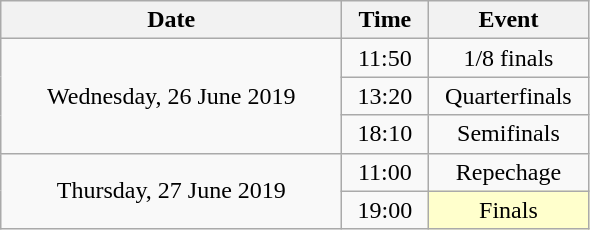<table class="wikitable" style="text-align:center;">
<tr>
<th width="220">Date</th>
<th width="50">Time</th>
<th width="100">Event</th>
</tr>
<tr>
<td rowspan="3">Wednesday, 26 June 2019</td>
<td>11:50</td>
<td>1/8 finals</td>
</tr>
<tr>
<td>13:20</td>
<td>Quarterfinals</td>
</tr>
<tr>
<td>18:10</td>
<td>Semifinals</td>
</tr>
<tr>
<td rowspan="2">Thursday, 27 June 2019</td>
<td>11:00</td>
<td>Repechage</td>
</tr>
<tr>
<td>19:00</td>
<td bgcolor="ffffcc">Finals</td>
</tr>
</table>
